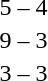<table style="text-align:center">
<tr>
<th width=200></th>
<th width=100></th>
<th width=200></th>
</tr>
<tr>
<td align=right><strong></strong></td>
<td>5 – 4</td>
<td align=left></td>
</tr>
<tr>
<td align=right><strong></strong></td>
<td>9 – 3</td>
<td align=left></td>
</tr>
<tr>
<td align=right><strong></strong></td>
<td>3 – 3</td>
<td align=left><strong></strong></td>
</tr>
</table>
